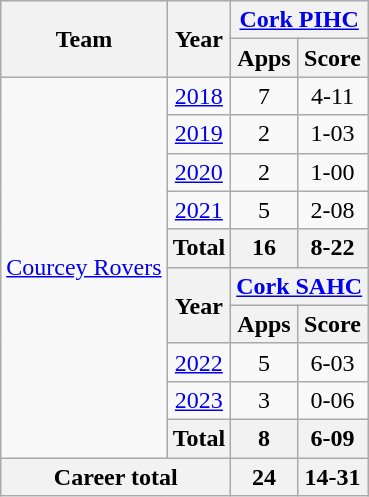<table class="wikitable" style="text-align:center">
<tr>
<th rowspan="2">Team</th>
<th rowspan="2">Year</th>
<th colspan="2"><a href='#'>Cork PIHC</a></th>
</tr>
<tr>
<th>Apps</th>
<th>Score</th>
</tr>
<tr>
<td rowspan="10"><a href='#'>Courcey Rovers</a></td>
<td><a href='#'>2018</a></td>
<td>7</td>
<td>4-11</td>
</tr>
<tr>
<td><a href='#'>2019</a></td>
<td>2</td>
<td>1-03</td>
</tr>
<tr>
<td><a href='#'>2020</a></td>
<td>2</td>
<td>1-00</td>
</tr>
<tr>
<td><a href='#'>2021</a></td>
<td>5</td>
<td>2-08</td>
</tr>
<tr>
<th>Total</th>
<th>16</th>
<th>8-22</th>
</tr>
<tr>
<th rowspan=2>Year</th>
<th colspan=2><a href='#'>Cork SAHC</a></th>
</tr>
<tr>
<th>Apps</th>
<th>Score</th>
</tr>
<tr>
<td><a href='#'>2022</a></td>
<td>5</td>
<td>6-03</td>
</tr>
<tr>
<td><a href='#'>2023</a></td>
<td>3</td>
<td>0-06</td>
</tr>
<tr>
<th>Total</th>
<th>8</th>
<th>6-09</th>
</tr>
<tr>
<th colspan="2">Career total</th>
<th>24</th>
<th>14-31</th>
</tr>
</table>
